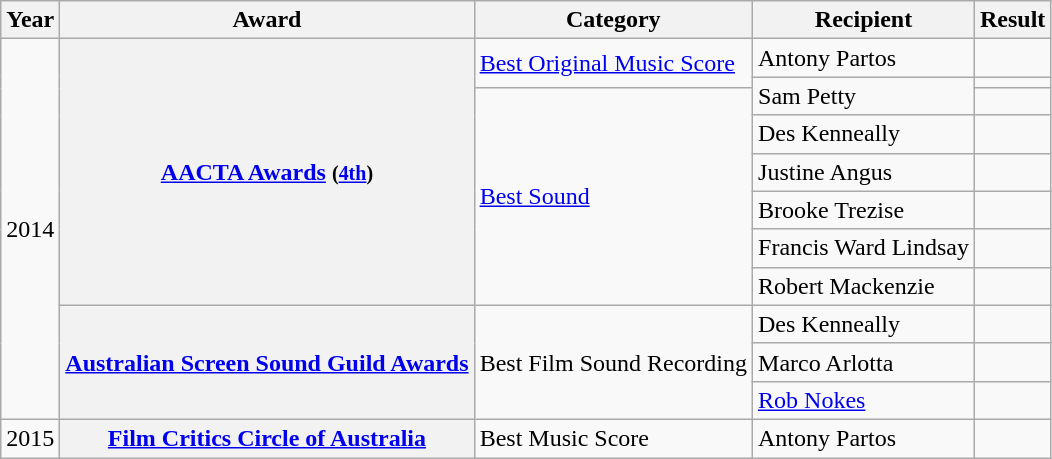<table class="wikitable sortable plainrowheaders">
<tr>
<th scope="col">Year</th>
<th scope="col">Award</th>
<th scope="col">Category</th>
<th scope="col">Recipient</th>
<th scope="col">Result</th>
</tr>
<tr>
<td rowspan="11">2014</td>
<th scope="row" rowspan="8"><a href='#'>AACTA Awards</a> <small>(<a href='#'>4th</a>)</small></th>
<td rowspan="2"><a href='#'>Best Original Music Score</a></td>
<td>Antony Partos</td>
<td></td>
</tr>
<tr>
<td rowspan="2">Sam Petty</td>
<td></td>
</tr>
<tr>
<td rowspan="6"><a href='#'>Best Sound</a></td>
<td></td>
</tr>
<tr>
<td>Des Kenneally</td>
<td></td>
</tr>
<tr>
<td>Justine Angus</td>
<td></td>
</tr>
<tr>
<td>Brooke Trezise</td>
<td></td>
</tr>
<tr>
<td>Francis Ward Lindsay</td>
<td></td>
</tr>
<tr>
<td>Robert Mackenzie</td>
<td></td>
</tr>
<tr>
<th scope="row" rowspan="3"><a href='#'>Australian Screen Sound Guild Awards</a></th>
<td rowspan="3">Best Film Sound Recording</td>
<td>Des Kenneally</td>
<td></td>
</tr>
<tr>
<td>Marco Arlotta</td>
<td></td>
</tr>
<tr>
<td><a href='#'>Rob Nokes</a></td>
<td></td>
</tr>
<tr>
<td>2015</td>
<th scope="row"><a href='#'>Film Critics Circle of Australia</a></th>
<td>Best Music Score</td>
<td>Antony Partos</td>
<td></td>
</tr>
</table>
